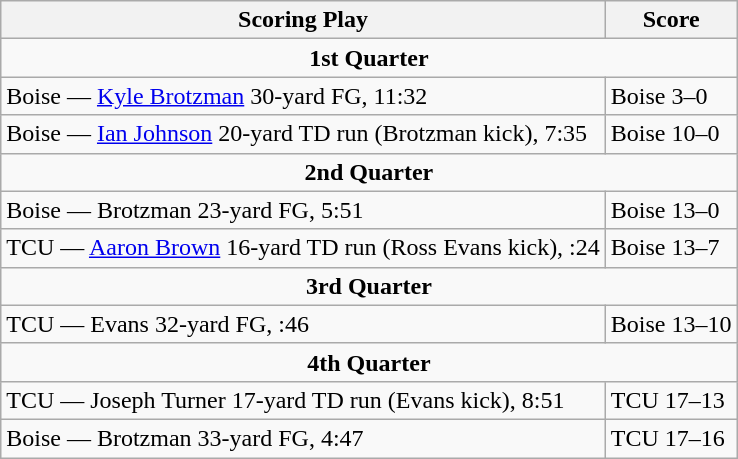<table class="wikitable">
<tr>
<th>Scoring Play</th>
<th>Score</th>
</tr>
<tr>
<td colspan="4" align="center"><strong>1st Quarter</strong></td>
</tr>
<tr>
<td>Boise — <a href='#'>Kyle Brotzman</a> 30-yard FG, 11:32</td>
<td>Boise 3–0</td>
</tr>
<tr>
<td>Boise — <a href='#'>Ian Johnson</a> 20-yard TD run (Brotzman kick), 7:35</td>
<td>Boise 10–0</td>
</tr>
<tr>
<td colspan="4" align="center"><strong>2nd Quarter</strong></td>
</tr>
<tr>
<td>Boise — Brotzman 23-yard FG, 5:51</td>
<td>Boise 13–0</td>
</tr>
<tr>
<td>TCU — <a href='#'>Aaron Brown</a> 16-yard TD run (Ross Evans kick), :24</td>
<td>Boise 13–7</td>
</tr>
<tr>
<td colspan="4" align="center"><strong>3rd Quarter</strong></td>
</tr>
<tr>
<td>TCU — Evans 32-yard FG, :46</td>
<td>Boise 13–10</td>
</tr>
<tr>
<td colspan="4" align="center"><strong>4th Quarter</strong></td>
</tr>
<tr>
<td>TCU — Joseph Turner 17-yard TD run (Evans kick), 8:51</td>
<td>TCU 17–13</td>
</tr>
<tr>
<td>Boise — Brotzman 33-yard FG, 4:47</td>
<td>TCU 17–16</td>
</tr>
</table>
